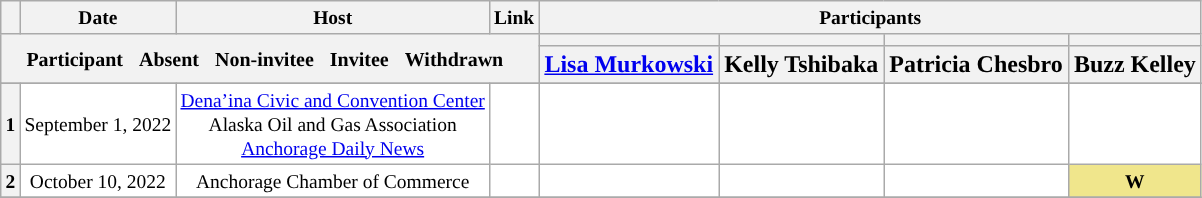<table class="wikitable mw-collapsible" style="text-align:center;">
<tr style="font-size:small;">
<th scope="col"></th>
<th scope="col">Date</th>
<th scope="col">Host</th>
<th scope="col">Link</th>
<th scope="col" colspan="4">Participants</th>
</tr>
<tr>
<th colspan="4" rowspan="2"> <small>Participant  </small> <small>Absent  </small> <small>Non-invitee  </small> <small>Invitee  </small> <small>Withdrawn  </small></th>
<th scope="col" style="background:"></th>
<th scope="col" style="background:"></th>
<th scope="col" style="background:"></th>
<th scope="col" style="background:"></th>
</tr>
<tr>
<th scope="col"><a href='#'>Lisa Murkowski</a></th>
<th scope="col">Kelly Tshibaka</th>
<th scope="col">Patricia Chesbro</th>
<th scole="col">Buzz Kelley</th>
</tr>
<tr>
</tr>
<tr style="background:#FFFFFF;font-size:small;">
<th scope="row">1</th>
<td style="white-space:nowrap;">September 1, 2022</td>
<td style="white-space:nowrap;"><a href='#'>Denaʼina Civic and Convention Center</a><br>Alaska Oil and Gas Association<br><a href='#'>Anchorage Daily News</a></td>
<td style="white-space:nowrap;"></td>
<td></td>
<td></td>
<td></td>
<td></td>
</tr>
<tr style="background:#FFFFFF;font-size:small;">
<th scope="row">2</th>
<td style="white-space:nowrap;">October 10, 2022</td>
<td style="white-space:nowrap;">Anchorage Chamber of Commerce</td>
<td style="white-space:nowrap;"></td>
<td></td>
<td></td>
<td></td>
<td style="background-color:#f0e68c"><strong>W</strong></td>
</tr>
<tr style="background:#FFFFFF;font-size:small;">
</tr>
</table>
